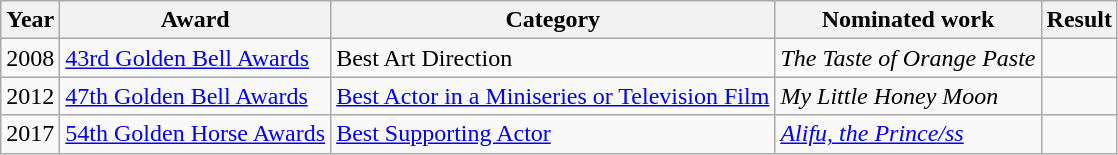<table class="wikitable sortable">
<tr>
<th>Year</th>
<th>Award</th>
<th>Category</th>
<th>Nominated work</th>
<th>Result</th>
</tr>
<tr>
<td>2008</td>
<td><a href='#'>43rd Golden Bell Awards</a></td>
<td>Best Art Direction</td>
<td><em> The Taste of Orange Paste</em></td>
<td></td>
</tr>
<tr>
<td>2012</td>
<td><a href='#'>47th Golden Bell Awards</a></td>
<td><a href='#'>Best Actor in a Miniseries or Television Film</a></td>
<td><em>My Little Honey Moon</em></td>
<td></td>
</tr>
<tr>
<td>2017</td>
<td><a href='#'>54th Golden Horse Awards</a></td>
<td><a href='#'>Best Supporting Actor</a></td>
<td><em><a href='#'>Alifu, the Prince/ss</a></em></td>
<td></td>
</tr>
</table>
